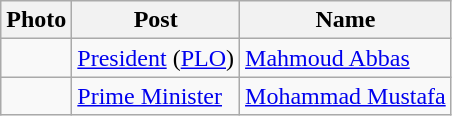<table class="wikitable">
<tr>
<th>Photo</th>
<th>Post</th>
<th>Name</th>
</tr>
<tr>
<td></td>
<td><a href='#'>President</a> (<a href='#'>PLO</a>)</td>
<td><a href='#'>Mahmoud Abbas</a></td>
</tr>
<tr>
<td></td>
<td><a href='#'>Prime Minister</a></td>
<td><a href='#'>Mohammad Mustafa</a></td>
</tr>
</table>
